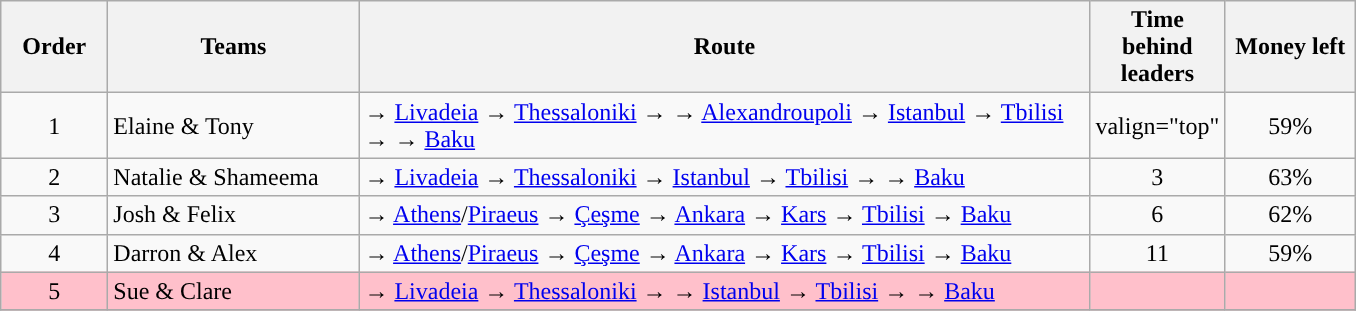<table class="wikitable sortable" style="text-align:center">
<tr>
<th style="width:4em">Order</th>
<th style="width:10em">Teams</th>
<th style="width:30em">Route</th>
<th style="width:5em">Time behind leaders</th>
<th style="width:5em">Money left</th>
</tr>
<tr>
<td>1</td>
<td style="text-align:left">Elaine & Tony</td>
<td style="text-align:left"> → <a href='#'>Livadeia</a>  → <a href='#'>Thessaloniki</a>  →  → <a href='#'>Alexandroupoli</a>  → <a href='#'>Istanbul</a>  → <a href='#'>Tbilisi</a>  →  → <a href='#'>Baku</a></td>
<td>valign="top" </td>
<td>59%</td>
</tr>
<tr>
<td>2</td>
<td style="text-align:left">Natalie & Shameema</td>
<td style="text-align:left"> → <a href='#'>Livadeia</a>  → <a href='#'>Thessaloniki</a> → <a href='#'>Istanbul</a>   → <a href='#'>Tbilisi</a> →  → <a href='#'>Baku</a></td>
<td>3</td>
<td>63%</td>
</tr>
<tr>
<td>3</td>
<td style="text-align:left">Josh & Felix</td>
<td style="text-align:left"> → <a href='#'>Athens</a>/<a href='#'>Piraeus</a>  → <a href='#'>Çeşme</a>  → <a href='#'>Ankara</a>  → <a href='#'>Kars</a>  → <a href='#'>Tbilisi</a>  → <a href='#'>Baku</a></td>
<td>6</td>
<td>62%</td>
</tr>
<tr>
<td>4</td>
<td style="text-align:left">Darron & Alex</td>
<td style="text-align:left"> → <a href='#'>Athens</a>/<a href='#'>Piraeus</a>  → <a href='#'>Çeşme</a>  → <a href='#'>Ankara</a>   → <a href='#'>Kars</a>  → <a href='#'>Tbilisi</a>  → <a href='#'>Baku</a></td>
<td>11</td>
<td>59%</td>
</tr>
<tr style="background:pink">
<td>5</td>
<td style="text-align:left">Sue & Clare</td>
<td style="text-align:left"> → <a href='#'>Livadeia</a>  → <a href='#'>Thessaloniki</a>  →  → <a href='#'>Istanbul</a>  → <a href='#'>Tbilisi</a> →  → <a href='#'>Baku</a></td>
<td></td>
<td></td>
</tr>
<tr>
</tr>
</table>
